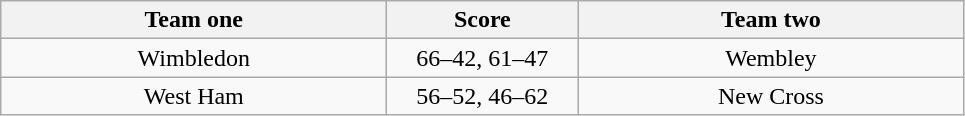<table class="wikitable" style="text-align: center">
<tr>
<th width=250>Team one</th>
<th width=120>Score</th>
<th width=250>Team two</th>
</tr>
<tr>
<td>Wimbledon</td>
<td>66–42, 61–47</td>
<td>Wembley</td>
</tr>
<tr>
<td>West Ham</td>
<td>56–52, 46–62</td>
<td>New Cross</td>
</tr>
</table>
